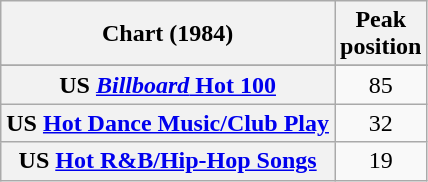<table class="wikitable sortable plainrowheaders" style="text-align:center">
<tr>
<th scope="col">Chart (1984)</th>
<th scope="col">Peak<br>position</th>
</tr>
<tr>
</tr>
<tr>
</tr>
<tr>
<th scope="row">US <a href='#'><em>Billboard</em> Hot 100</a></th>
<td>85</td>
</tr>
<tr>
<th scope="row">US <a href='#'>Hot Dance Music/Club Play</a></th>
<td>32</td>
</tr>
<tr>
<th scope="row">US <a href='#'>Hot R&B/Hip-Hop Songs</a></th>
<td>19</td>
</tr>
</table>
